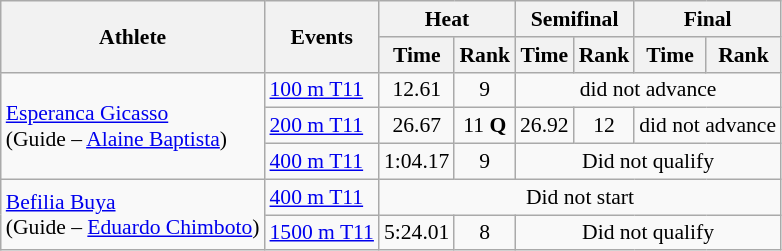<table class=wikitable style="font-size:90%">
<tr>
<th rowspan="2">Athlete</th>
<th rowspan="2">Events</th>
<th colspan="2">Heat</th>
<th colspan="2">Semifinal</th>
<th colspan="2">Final</th>
</tr>
<tr>
<th>Time</th>
<th>Rank</th>
<th>Time</th>
<th>Rank</th>
<th>Time</th>
<th>Rank</th>
</tr>
<tr align=center>
<td align=left rowspan=3><a href='#'>Esperanca Gicasso</a><br>(Guide – <a href='#'>Alaine Baptista</a>)</td>
<td align=left><a href='#'>100 m T11</a></td>
<td>12.61</td>
<td>9</td>
<td colspan=4>did not advance</td>
</tr>
<tr align=center>
<td align=left><a href='#'>200 m T11</a></td>
<td>26.67</td>
<td>11 <strong>Q</strong></td>
<td>26.92</td>
<td>12</td>
<td colspan=2>did not advance</td>
</tr>
<tr align=center>
<td align=left><a href='#'>400 m T11</a></td>
<td>1:04.17</td>
<td>9</td>
<td colspan=4>Did not qualify</td>
</tr>
<tr align=center>
<td align=left rowspan=2><a href='#'>Befilia Buya</a><br>(Guide – <a href='#'>Eduardo Chimboto</a>)</td>
<td align=left><a href='#'>400 m T11</a></td>
<td colspan=6>Did not start</td>
</tr>
<tr align=center>
<td align=left><a href='#'>1500 m T11</a></td>
<td>5:24.01</td>
<td>8</td>
<td colspan=4>Did not qualify</td>
</tr>
</table>
